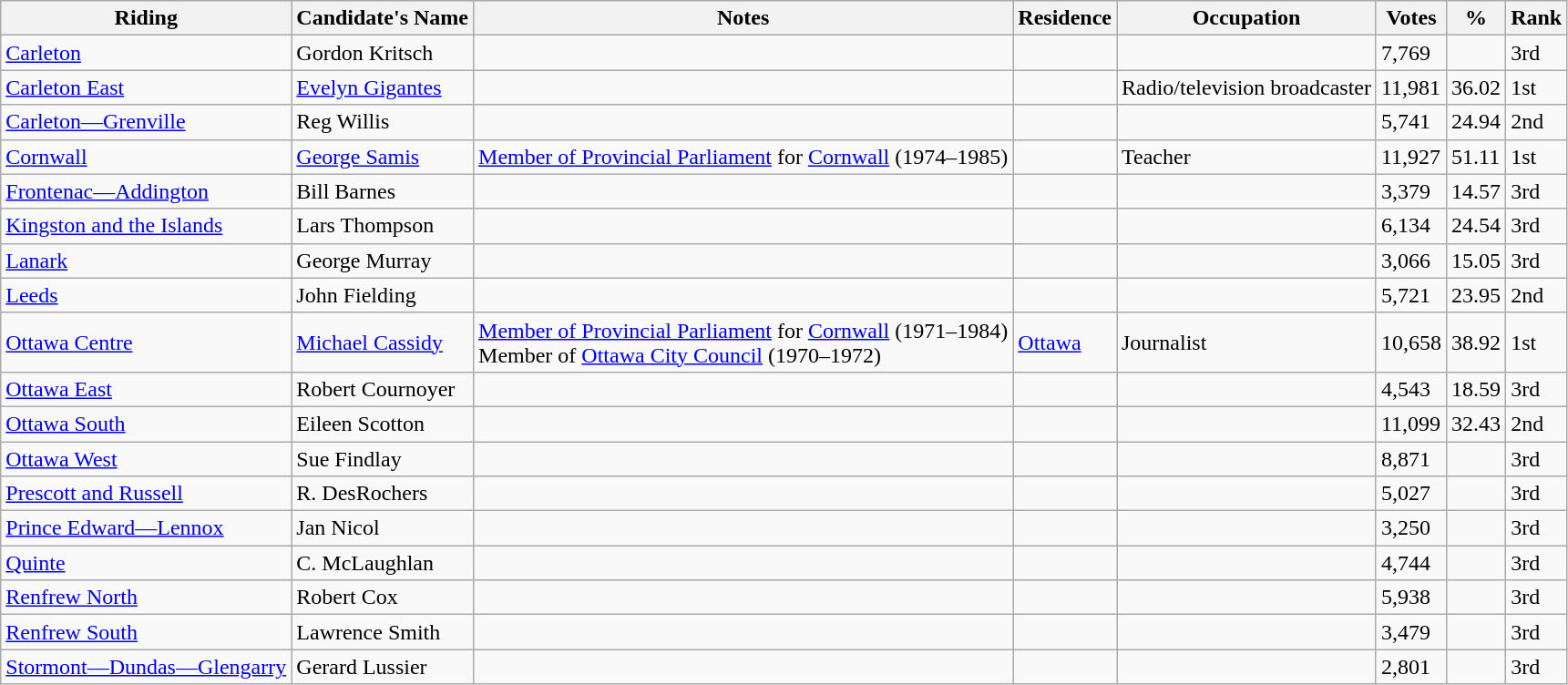<table class="wikitable sortable">
<tr>
<th>Riding<br></th>
<th>Candidate's Name</th>
<th>Notes</th>
<th>Residence</th>
<th>Occupation</th>
<th>Votes</th>
<th>%</th>
<th>Rank</th>
</tr>
<tr>
<td><a href='#'>Carleton</a></td>
<td>Gordon Kritsch</td>
<td></td>
<td></td>
<td></td>
<td>7,769</td>
<td></td>
<td>3rd</td>
</tr>
<tr>
<td><a href='#'>Carleton East</a></td>
<td><a href='#'>Evelyn Gigantes</a></td>
<td></td>
<td></td>
<td>Radio/television broadcaster</td>
<td>11,981</td>
<td>36.02</td>
<td>1st</td>
</tr>
<tr>
<td><a href='#'>Carleton—Grenville</a></td>
<td>Reg Willis</td>
<td></td>
<td></td>
<td></td>
<td>5,741</td>
<td>24.94</td>
<td>2nd</td>
</tr>
<tr>
<td><a href='#'>Cornwall</a></td>
<td><a href='#'>George Samis</a></td>
<td><a href='#'>Member of Provincial Parliament</a> for <a href='#'>Cornwall</a> (1974–1985)</td>
<td></td>
<td>Teacher</td>
<td>11,927</td>
<td>51.11</td>
<td>1st</td>
</tr>
<tr>
<td><a href='#'>Frontenac—Addington</a></td>
<td>Bill Barnes</td>
<td></td>
<td></td>
<td></td>
<td>3,379</td>
<td>14.57</td>
<td>3rd</td>
</tr>
<tr>
<td><a href='#'>Kingston and the Islands</a></td>
<td>Lars Thompson</td>
<td></td>
<td></td>
<td></td>
<td>6,134</td>
<td>24.54</td>
<td>3rd</td>
</tr>
<tr>
<td><a href='#'>Lanark</a></td>
<td>George Murray</td>
<td></td>
<td></td>
<td></td>
<td>3,066</td>
<td>15.05</td>
<td>3rd</td>
</tr>
<tr>
<td><a href='#'>Leeds</a></td>
<td>John Fielding</td>
<td></td>
<td></td>
<td></td>
<td>5,721</td>
<td>23.95</td>
<td>2nd</td>
</tr>
<tr>
<td><a href='#'>Ottawa Centre</a></td>
<td><a href='#'>Michael Cassidy</a></td>
<td><a href='#'>Member of Provincial Parliament</a> for <a href='#'>Cornwall</a> (1971–1984) <br> Member of <a href='#'>Ottawa City Council</a> (1970–1972)</td>
<td><a href='#'>Ottawa</a></td>
<td>Journalist</td>
<td>10,658</td>
<td>38.92</td>
<td>1st</td>
</tr>
<tr>
<td><a href='#'>Ottawa East</a></td>
<td>Robert Cournoyer</td>
<td></td>
<td></td>
<td></td>
<td>4,543</td>
<td>18.59</td>
<td>3rd</td>
</tr>
<tr>
<td><a href='#'>Ottawa South</a></td>
<td>Eileen Scotton</td>
<td></td>
<td></td>
<td></td>
<td>11,099</td>
<td>32.43</td>
<td>2nd</td>
</tr>
<tr>
<td><a href='#'>Ottawa West</a></td>
<td>Sue Findlay</td>
<td></td>
<td></td>
<td></td>
<td>8,871</td>
<td></td>
<td>3rd</td>
</tr>
<tr>
<td><a href='#'>Prescott and Russell</a></td>
<td>R. DesRochers</td>
<td></td>
<td></td>
<td></td>
<td>5,027</td>
<td></td>
<td>3rd</td>
</tr>
<tr>
<td><a href='#'>Prince Edward—Lennox</a></td>
<td>Jan Nicol</td>
<td></td>
<td></td>
<td></td>
<td>3,250</td>
<td></td>
<td>3rd</td>
</tr>
<tr>
<td><a href='#'>Quinte</a></td>
<td>C. McLaughlan</td>
<td></td>
<td></td>
<td></td>
<td>4,744</td>
<td></td>
<td>3rd</td>
</tr>
<tr>
<td><a href='#'>Renfrew North</a></td>
<td>Robert Cox</td>
<td></td>
<td></td>
<td></td>
<td>5,938</td>
<td></td>
<td>3rd</td>
</tr>
<tr>
<td><a href='#'>Renfrew South</a></td>
<td>Lawrence Smith</td>
<td></td>
<td></td>
<td></td>
<td>3,479</td>
<td></td>
<td>3rd</td>
</tr>
<tr>
<td><a href='#'>Stormont—Dundas—Glengarry</a></td>
<td>Gerard Lussier</td>
<td></td>
<td></td>
<td></td>
<td>2,801</td>
<td></td>
<td>3rd</td>
</tr>
</table>
